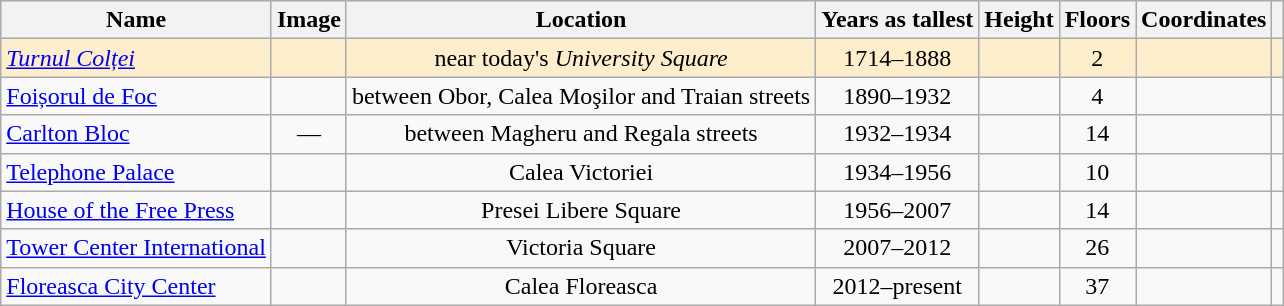<table class="wikitable sortable">
<tr>
<th>Name</th>
<th class="unsortable">Image</th>
<th>Location</th>
<th>Years as tallest</th>
<th>Height<br></th>
<th>Floors</th>
<th>Coordinates</th>
<th class="unsortable"></th>
</tr>
<tr style="background: #fec">
<td><em><a href='#'>Turnul Colței</a></em></td>
<td></td>
<td style="text-align:center;">near today's <em>University Square</em></td>
<td style="text-align:center;">1714–1888</td>
<td style="text-align:center;"></td>
<td style="text-align:center;">2</td>
<td style="text-align:center;"></td>
<td style="text-align:center;"></td>
</tr>
<tr>
<td><a href='#'>Foișorul de Foc</a></td>
<td></td>
<td style="text-align:center;">between Obor, Calea Moşilor and Traian streets</td>
<td style="text-align:center;">1890–1932</td>
<td style="text-align:center;"></td>
<td style="text-align:center;">4</td>
<td style="text-align:center;"></td>
<td style="text-align:center;"></td>
</tr>
<tr>
<td><a href='#'>Carlton Bloc</a></td>
<td style="text-align:center;">—</td>
<td style="text-align:center;">between Magheru and Regala streets</td>
<td style="text-align:center;">1932–1934</td>
<td style="text-align:center;"></td>
<td style="text-align:center;">14</td>
<td style="text-align:center;"></td>
<td style="text-align:center;"></td>
</tr>
<tr>
<td><a href='#'>Telephone Palace</a></td>
<td></td>
<td style="text-align:center;">Calea Victoriei</td>
<td style="text-align:center;">1934–1956</td>
<td style="text-align:center;"></td>
<td style="text-align:center;">10</td>
<td style="text-align:center;"></td>
<td style="text-align:center;"></td>
</tr>
<tr>
<td><a href='#'>House of the Free Press</a></td>
<td></td>
<td style="text-align:center;">Presei Libere Square</td>
<td style="text-align:center;">1956–2007</td>
<td style="text-align:center;"></td>
<td style="text-align:center;">14</td>
<td style="text-align:center;"></td>
<td style="text-align:center;"></td>
</tr>
<tr>
<td><a href='#'>Tower Center International</a></td>
<td></td>
<td style="text-align:center;">Victoria Square</td>
<td style="text-align:center;">2007–2012</td>
<td style="text-align:center;"></td>
<td style="text-align:center;">26</td>
<td style="text-align:center;"></td>
<td style="text-align:center;"></td>
</tr>
<tr>
<td><a href='#'>Floreasca City Center</a></td>
<td></td>
<td style="text-align:center;">Calea Floreasca</td>
<td style="text-align:center;">2012–present</td>
<td style="text-align:center;"></td>
<td style="text-align:center;">37</td>
<td style="text-align:center;"></td>
<td style="text-align:center;"></td>
</tr>
</table>
